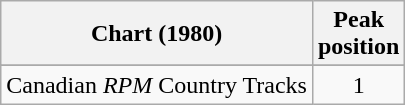<table class="wikitable sortable">
<tr>
<th align="left">Chart (1980)</th>
<th align="center">Peak<br>position</th>
</tr>
<tr>
</tr>
<tr>
<td align="left">Canadian <em>RPM</em> Country Tracks</td>
<td align="center">1</td>
</tr>
</table>
